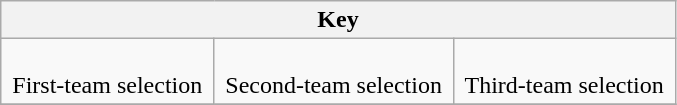<table class="wikitable">
<tr>
<th colspan=3>Key</th>
</tr>
<tr>
<td><br>  First-team selection <br></td>
<td><br>  Second-team selection <br></td>
<td><br>  Third-team selection <br></td>
</tr>
<tr>
</tr>
</table>
